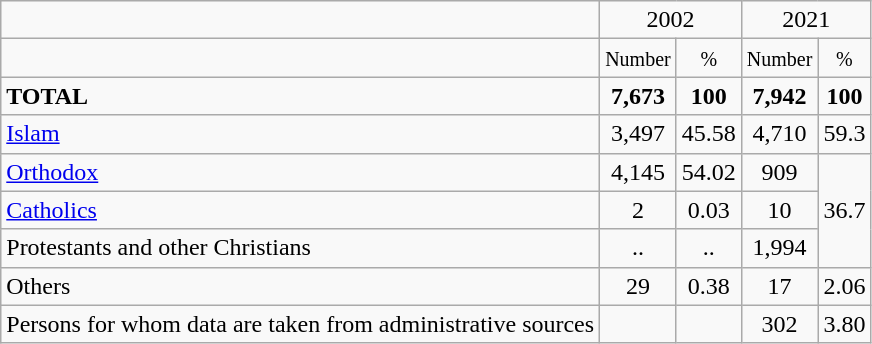<table class="wikitable">
<tr>
<td></td>
<td colspan="2" align="center">2002</td>
<td colspan="2" align="center">2021</td>
</tr>
<tr>
<td></td>
<td align="center"><small>Number</small></td>
<td align="center"><small>%</small></td>
<td align="center"><small>Number</small></td>
<td align="center"><small>%</small></td>
</tr>
<tr>
<td><strong>TOTAL</strong></td>
<td align="center"><strong>7,673</strong></td>
<td align="center"><strong>100</strong></td>
<td align="center"><strong>7,942</strong></td>
<td align="center"><strong>100</strong></td>
</tr>
<tr>
<td><a href='#'>Islam</a></td>
<td align="center">3,497</td>
<td align="center">45.58</td>
<td align="center">4,710</td>
<td align="center">59.3</td>
</tr>
<tr>
<td><a href='#'>Orthodox</a></td>
<td align="center">4,145</td>
<td align="center">54.02</td>
<td align="center">909</td>
<td rowspan="3" align="center">36.7</td>
</tr>
<tr>
<td><a href='#'>Catholics</a></td>
<td align="center">2</td>
<td align="center">0.03</td>
<td align="center">10</td>
</tr>
<tr>
<td>Protestants and other Christians</td>
<td align="center">..</td>
<td align="center">..</td>
<td align="center">1,994</td>
</tr>
<tr>
<td>Others</td>
<td align="center">29</td>
<td align="center">0.38</td>
<td align="center">17</td>
<td align="center">2.06</td>
</tr>
<tr>
<td>Persons for whom data are taken from administrative sources</td>
<td align="center"></td>
<td align="center"></td>
<td align="center">302</td>
<td align="center">3.80</td>
</tr>
</table>
